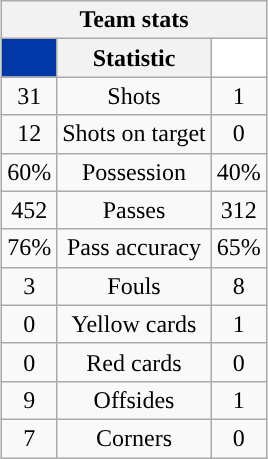<table class="wikitable" style="margin-left: auto; margin-right: auto; border: none; text-align:center;">
<tr>
<th colspan=3>Team stats</th>
</tr>
<tr>
<th style="background: #0038A8; color: #FFFFFF;"> <a href='#'></a></th>
<th>Statistic</th>
<th style="background: #FFFFFF; color: #008000;"> <a href='#'></a></th>
</tr>
<tr>
<td>31</td>
<td>Shots</td>
<td>1</td>
</tr>
<tr>
<td>12</td>
<td>Shots on target</td>
<td>0</td>
</tr>
<tr>
<td>60%</td>
<td>Possession</td>
<td>40%</td>
</tr>
<tr>
<td>452</td>
<td>Passes</td>
<td>312</td>
</tr>
<tr>
<td>76%</td>
<td>Pass accuracy</td>
<td>65%</td>
</tr>
<tr>
<td>3</td>
<td>Fouls</td>
<td>8</td>
</tr>
<tr>
<td>0</td>
<td>Yellow cards</td>
<td>1</td>
</tr>
<tr>
<td>0</td>
<td>Red cards</td>
<td>0</td>
</tr>
<tr>
<td>9</td>
<td>Offsides</td>
<td>1</td>
</tr>
<tr>
<td>7</td>
<td>Corners</td>
<td>0</td>
</tr>
</table>
